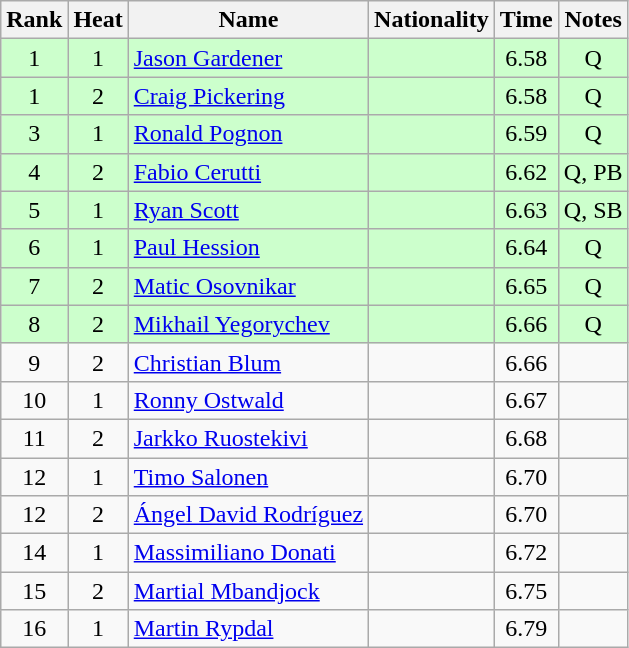<table class="wikitable sortable" style="text-align:center">
<tr>
<th>Rank</th>
<th>Heat</th>
<th>Name</th>
<th>Nationality</th>
<th>Time</th>
<th>Notes</th>
</tr>
<tr bgcolor=ccffcc>
<td>1</td>
<td>1</td>
<td align="left"><a href='#'>Jason Gardener</a></td>
<td align=left></td>
<td>6.58</td>
<td>Q</td>
</tr>
<tr bgcolor=ccffcc>
<td>1</td>
<td>2</td>
<td align="left"><a href='#'>Craig Pickering</a></td>
<td align=left></td>
<td>6.58</td>
<td>Q</td>
</tr>
<tr bgcolor=ccffcc>
<td>3</td>
<td>1</td>
<td align="left"><a href='#'>Ronald Pognon</a></td>
<td align=left></td>
<td>6.59</td>
<td>Q</td>
</tr>
<tr bgcolor=ccffcc>
<td>4</td>
<td>2</td>
<td align="left"><a href='#'>Fabio Cerutti</a></td>
<td align=left></td>
<td>6.62</td>
<td>Q, PB</td>
</tr>
<tr bgcolor=ccffcc>
<td>5</td>
<td>1</td>
<td align="left"><a href='#'>Ryan Scott</a></td>
<td align=left></td>
<td>6.63</td>
<td>Q, SB</td>
</tr>
<tr bgcolor=ccffcc>
<td>6</td>
<td>1</td>
<td align="left"><a href='#'>Paul Hession</a></td>
<td align=left></td>
<td>6.64</td>
<td>Q</td>
</tr>
<tr bgcolor=ccffcc>
<td>7</td>
<td>2</td>
<td align="left"><a href='#'>Matic Osovnikar</a></td>
<td align=left></td>
<td>6.65</td>
<td>Q</td>
</tr>
<tr bgcolor=ccffcc>
<td>8</td>
<td>2</td>
<td align="left"><a href='#'>Mikhail Yegorychev</a></td>
<td align=left></td>
<td>6.66</td>
<td>Q</td>
</tr>
<tr>
<td>9</td>
<td>2</td>
<td align="left"><a href='#'>Christian Blum</a></td>
<td align=left></td>
<td>6.66</td>
<td></td>
</tr>
<tr>
<td>10</td>
<td>1</td>
<td align="left"><a href='#'>Ronny Ostwald</a></td>
<td align=left></td>
<td>6.67</td>
<td></td>
</tr>
<tr>
<td>11</td>
<td>2</td>
<td align="left"><a href='#'>Jarkko Ruostekivi</a></td>
<td align=left></td>
<td>6.68</td>
<td></td>
</tr>
<tr>
<td>12</td>
<td>1</td>
<td align="left"><a href='#'>Timo Salonen</a></td>
<td align=left></td>
<td>6.70</td>
<td></td>
</tr>
<tr>
<td>12</td>
<td>2</td>
<td align="left"><a href='#'>Ángel David Rodríguez</a></td>
<td align=left></td>
<td>6.70</td>
<td></td>
</tr>
<tr>
<td>14</td>
<td>1</td>
<td align="left"><a href='#'>Massimiliano Donati</a></td>
<td align=left></td>
<td>6.72</td>
<td></td>
</tr>
<tr>
<td>15</td>
<td>2</td>
<td align="left"><a href='#'>Martial Mbandjock</a></td>
<td align=left></td>
<td>6.75</td>
<td></td>
</tr>
<tr>
<td>16</td>
<td>1</td>
<td align="left"><a href='#'>Martin Rypdal</a></td>
<td align=left></td>
<td>6.79</td>
<td></td>
</tr>
</table>
